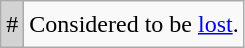<table class="wikitable" style="font-size:1.00em; line-height:1.5em;">
<tr>
<td bgcolor="lightgray">#</td>
<td>Considered to be <a href='#'>lost</a>.</td>
</tr>
</table>
